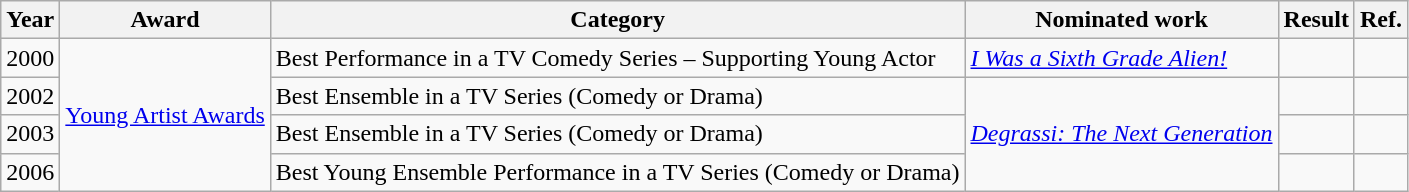<table class="wikitable">
<tr>
<th>Year</th>
<th>Award</th>
<th>Category</th>
<th>Nominated work</th>
<th>Result</th>
<th>Ref.</th>
</tr>
<tr>
<td>2000</td>
<td rowspan="4"><a href='#'>Young Artist Awards</a></td>
<td>Best Performance in a TV Comedy Series – Supporting Young Actor</td>
<td><em><a href='#'>I Was a Sixth Grade Alien!</a></em></td>
<td></td>
<td></td>
</tr>
<tr>
<td>2002</td>
<td>Best Ensemble in a TV Series (Comedy or Drama)</td>
<td rowspan="3"><em><a href='#'>Degrassi: The Next Generation</a></em></td>
<td></td>
<td></td>
</tr>
<tr>
<td>2003</td>
<td>Best Ensemble in a TV Series (Comedy or Drama)</td>
<td></td>
<td></td>
</tr>
<tr>
<td>2006</td>
<td>Best Young Ensemble Performance in a TV Series (Comedy or Drama)</td>
<td></td>
<td></td>
</tr>
</table>
